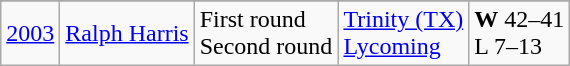<table class="wikitable">
<tr>
</tr>
<tr>
<td><a href='#'>2003</a></td>
<td><a href='#'>Ralph Harris</a></td>
<td>First round<br>Second round</td>
<td><a href='#'>Trinity (TX)</a><br><a href='#'>Lycoming</a></td>
<td><strong>W</strong> 42–41<br> L 7–13</td>
</tr>
</table>
